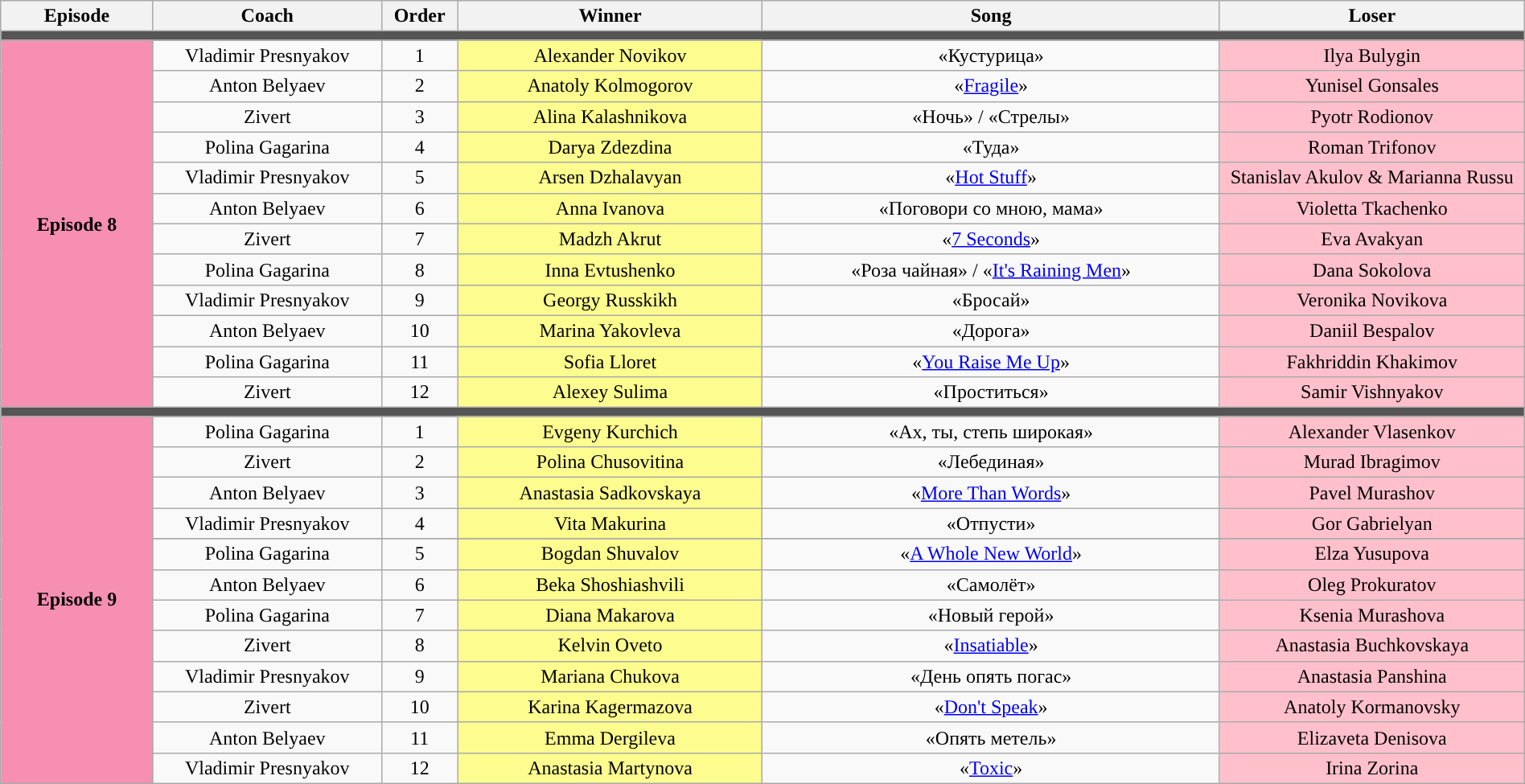<table class="wikitable" style="text-align: center; width:100%;">
<tr>
<th style="width:10%;">Episode</th>
<th style="width:15%;">Coach</th>
<th style="width:05%;">Order</th>
<th style="width:20%;">Winner</th>
<th style="width:30%;">Song</th>
<th style="width:20%;">Loser</th>
</tr>
<tr>
<td colspan="6" style="background:#555;"></td>
</tr>
<tr>
<th rowspan=12 style="background:#f78fb2;">Episode 8 <br><small>  </small></th>
<td>Vladimir Presnyakov</td>
<td>1</td>
<td style="background:#fdfc8f;">Alexander Novikov</td>
<td>«Кустурица»</td>
<td style="background:pink;">Ilya Bulygin</td>
</tr>
<tr>
<td>Anton Belyaev</td>
<td>2</td>
<td style="background:#fdfc8f;">Anatoly Kolmogorov</td>
<td>«<a href='#'>Fragile</a>»</td>
<td style="background:pink;">Yunisel Gonsales</td>
</tr>
<tr>
<td>Zivert</td>
<td>3</td>
<td style="background:#fdfc8f;">Alina Kalashnikova</td>
<td>«Ночь» / «Стрелы»</td>
<td style="background:pink;">Pyotr Rodionov</td>
</tr>
<tr>
<td>Polina Gagarina</td>
<td>4</td>
<td style="background:#fdfc8f;">Darya Zdezdina</td>
<td>«Туда»</td>
<td style="background:pink;">Roman Trifonov</td>
</tr>
<tr>
<td>Vladimir Presnyakov</td>
<td>5</td>
<td style="background:#fdfc8f;">Arsen Dzhalavyan</td>
<td>«<a href='#'>Hot Stuff</a>»</td>
<td style="background:pink;">Stanislav Akulov & Marianna Russu</td>
</tr>
<tr>
<td>Anton Belyaev</td>
<td>6</td>
<td style="background:#fdfc8f;">Anna Ivanova</td>
<td>«Поговори со мною, мама»</td>
<td style="background:pink;">Violetta Tkachenko</td>
</tr>
<tr>
<td>Zivert</td>
<td>7</td>
<td style="background:#fdfc8f;">Madzh Akrut</td>
<td>«<a href='#'>7 Seconds</a>»</td>
<td style="background:pink;">Eva Avakyan</td>
</tr>
<tr>
<td>Polina Gagarina</td>
<td>8</td>
<td style="background:#fdfc8f;">Inna Evtushenko</td>
<td>«Роза чайная» / «<a href='#'>It's Raining Men</a>»</td>
<td style="background:pink;">Dana Sokolova</td>
</tr>
<tr>
<td>Vladimir Presnyakov</td>
<td>9</td>
<td style="background:#fdfc8f;">Georgy Russkikh</td>
<td>«Бросай»</td>
<td style="background:pink;">Veronika Novikova</td>
</tr>
<tr>
<td>Anton Belyaev</td>
<td>10</td>
<td style="background:#fdfc8f;">Marina Yakovleva</td>
<td>«Дорога»</td>
<td style="background:pink;">Daniil Bespalov</td>
</tr>
<tr>
<td>Polina Gagarina</td>
<td>11</td>
<td style="background:#fdfc8f;">Sofia Lloret</td>
<td>«<a href='#'>You Raise Me Up</a>»</td>
<td style="background:pink;">Fakhriddin Khakimov</td>
</tr>
<tr>
<td>Zivert</td>
<td>12</td>
<td style="background:#fdfc8f;">Alexey Sulima</td>
<td>«Проститься»</td>
<td style="background:pink;">Samir Vishnyakov</td>
</tr>
<tr>
<td colspan="6" style="background:#555;"></td>
</tr>
<tr>
<th rowspan=14 style="background:#f78fb2;">Episode 9 <br><small>  </small></th>
<td>Polina Gagarina</td>
<td>1</td>
<td style="background:#fdfc8f;">Evgeny Kurchich</td>
<td>«Ах, ты, степь широкая»</td>
<td style="background:pink;">Alexander Vlasenkov</td>
</tr>
<tr>
<td>Zivert</td>
<td>2</td>
<td style="background:#fdfc8f;">Polina Chusovitina</td>
<td>«Лебединая»</td>
<td style="background:pink;">Murad Ibragimov</td>
</tr>
<tr>
<td>Anton Belyaev</td>
<td>3</td>
<td style="background:#fdfc8f;">Anastasia Sadkovskaya</td>
<td>«<a href='#'>More Than Words</a>»</td>
<td style="background:pink;">Pavel Murashov</td>
</tr>
<tr>
<td>Vladimir Presnyakov</td>
<td>4</td>
<td style="background:#fdfc8f;">Vita Makurina</td>
<td>«Отпусти»</td>
<td style="background:pink;">Gor Gabrielyan</td>
</tr>
<tr>
</tr>
<tr>
<td>Polina Gagarina</td>
<td>5</td>
<td style="background:#fdfc8f;">Bogdan Shuvalov</td>
<td>«<a href='#'>A Whole New World</a>»</td>
<td style="background:pink;">Elza Yusupova</td>
</tr>
<tr>
<td>Anton Belyaev</td>
<td>6</td>
<td style="background:#fdfc8f;">Beka Shoshiashvili</td>
<td>«Самолёт»</td>
<td style="background:pink;">Oleg Prokuratov</td>
</tr>
<tr>
<td>Polina Gagarina</td>
<td>7</td>
<td style="background:#fdfc8f;">Diana Makarova</td>
<td>«Новый герой»</td>
<td style="background:pink;">Ksenia Murashova</td>
</tr>
<tr>
<td>Zivert</td>
<td>8</td>
<td style="background:#fdfc8f;">Kelvin Oveto</td>
<td>«<a href='#'>Insatiable</a>»</td>
<td style="background:pink;">Anastasia Buchkovskaya</td>
</tr>
<tr>
<td>Vladimir Presnyakov</td>
<td>9</td>
<td style="background:#fdfc8f;">Mariana Chukova</td>
<td>«День опять погас»</td>
<td style="background:pink;">Anastasia Panshina</td>
</tr>
<tr>
<td>Zivert</td>
<td>10</td>
<td style="background:#fdfc8f;">Karina Kagermazova</td>
<td>«<a href='#'>Don't Speak</a>»</td>
<td style="background:pink;">Anatoly Kormanovsky</td>
</tr>
<tr>
<td>Anton Belyaev</td>
<td>11</td>
<td style="background:#fdfc8f;">Emma Dergileva</td>
<td>«Опять метель»</td>
<td style="background:pink;">Elizaveta Denisova</td>
</tr>
<tr>
<td>Vladimir Presnyakov</td>
<td>12</td>
<td style="background:#fdfc8f;">Anastasia Martynova</td>
<td>«<a href='#'>Toxic</a>»</td>
<td style="background:pink;">Irina Zorina</td>
</tr>
</table>
